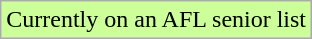<table class="wikitable">
<tr bgcolor="#CCFF99">
<td>Currently on an AFL senior list</td>
</tr>
</table>
